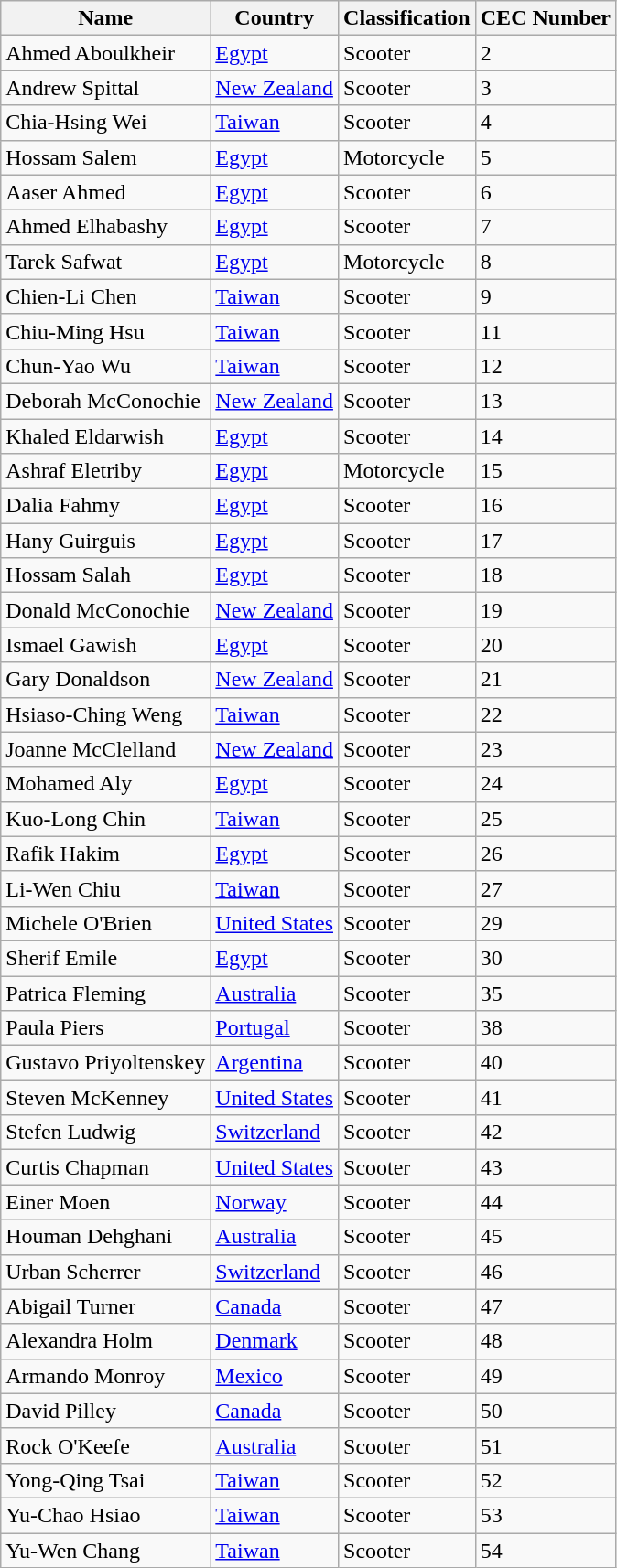<table class="wikitable">
<tr>
<th>Name</th>
<th>Country</th>
<th>Classification</th>
<th>CEC Number</th>
</tr>
<tr>
<td>Ahmed Aboulkheir</td>
<td> <a href='#'>Egypt</a></td>
<td>Scooter</td>
<td>2</td>
</tr>
<tr>
<td>Andrew Spittal</td>
<td> <a href='#'>New Zealand</a></td>
<td>Scooter</td>
<td>3</td>
</tr>
<tr>
<td>Chia-Hsing Wei</td>
<td> <a href='#'>Taiwan</a></td>
<td>Scooter</td>
<td>4</td>
</tr>
<tr>
<td>Hossam Salem</td>
<td> <a href='#'>Egypt</a></td>
<td>Motorcycle</td>
<td>5</td>
</tr>
<tr>
<td>Aaser Ahmed</td>
<td> <a href='#'>Egypt</a></td>
<td>Scooter</td>
<td>6</td>
</tr>
<tr>
<td>Ahmed Elhabashy</td>
<td> <a href='#'>Egypt</a></td>
<td>Scooter</td>
<td>7</td>
</tr>
<tr>
<td>Tarek Safwat</td>
<td> <a href='#'>Egypt</a></td>
<td>Motorcycle</td>
<td>8</td>
</tr>
<tr>
<td>Chien-Li Chen</td>
<td> <a href='#'>Taiwan</a></td>
<td>Scooter</td>
<td>9</td>
</tr>
<tr>
<td>Chiu-Ming Hsu</td>
<td> <a href='#'>Taiwan</a></td>
<td>Scooter</td>
<td>11</td>
</tr>
<tr>
<td>Chun-Yao Wu</td>
<td> <a href='#'>Taiwan</a></td>
<td>Scooter</td>
<td>12</td>
</tr>
<tr>
<td>Deborah McConochie</td>
<td> <a href='#'>New Zealand</a></td>
<td>Scooter</td>
<td>13</td>
</tr>
<tr>
<td>Khaled Eldarwish</td>
<td> <a href='#'>Egypt</a></td>
<td>Scooter</td>
<td>14</td>
</tr>
<tr>
<td>Ashraf Eletriby</td>
<td> <a href='#'>Egypt</a></td>
<td>Motorcycle</td>
<td>15</td>
</tr>
<tr>
<td>Dalia Fahmy</td>
<td> <a href='#'>Egypt</a></td>
<td>Scooter</td>
<td>16</td>
</tr>
<tr>
<td>Hany Guirguis</td>
<td> <a href='#'>Egypt</a></td>
<td>Scooter</td>
<td>17</td>
</tr>
<tr>
<td>Hossam Salah</td>
<td> <a href='#'>Egypt</a></td>
<td>Scooter</td>
<td>18</td>
</tr>
<tr>
<td>Donald McConochie</td>
<td> <a href='#'>New Zealand</a></td>
<td>Scooter</td>
<td>19</td>
</tr>
<tr>
<td>Ismael Gawish</td>
<td> <a href='#'>Egypt</a></td>
<td>Scooter</td>
<td>20</td>
</tr>
<tr>
<td>Gary Donaldson</td>
<td> <a href='#'>New Zealand</a></td>
<td>Scooter</td>
<td>21</td>
</tr>
<tr>
<td>Hsiaso-Ching Weng</td>
<td> <a href='#'>Taiwan</a></td>
<td>Scooter</td>
<td>22</td>
</tr>
<tr>
<td>Joanne McClelland</td>
<td> <a href='#'>New Zealand</a></td>
<td>Scooter</td>
<td>23</td>
</tr>
<tr>
<td>Mohamed Aly</td>
<td> <a href='#'>Egypt</a></td>
<td>Scooter</td>
<td>24</td>
</tr>
<tr>
<td>Kuo-Long Chin</td>
<td> <a href='#'>Taiwan</a></td>
<td>Scooter</td>
<td>25</td>
</tr>
<tr>
<td>Rafik Hakim</td>
<td> <a href='#'>Egypt</a></td>
<td>Scooter</td>
<td>26</td>
</tr>
<tr>
<td>Li-Wen Chiu</td>
<td> <a href='#'>Taiwan</a></td>
<td>Scooter</td>
<td>27</td>
</tr>
<tr>
<td>Michele O'Brien</td>
<td> <a href='#'>United States</a></td>
<td>Scooter</td>
<td>29</td>
</tr>
<tr>
<td>Sherif Emile</td>
<td> <a href='#'>Egypt</a></td>
<td>Scooter</td>
<td>30</td>
</tr>
<tr>
<td>Patrica Fleming</td>
<td> <a href='#'>Australia</a></td>
<td>Scooter</td>
<td>35</td>
</tr>
<tr>
<td>Paula Piers</td>
<td> <a href='#'>Portugal</a></td>
<td>Scooter</td>
<td>38</td>
</tr>
<tr>
<td>Gustavo Priyoltenskey</td>
<td> <a href='#'>Argentina</a></td>
<td>Scooter</td>
<td>40</td>
</tr>
<tr>
<td>Steven McKenney</td>
<td> <a href='#'>United States</a></td>
<td>Scooter</td>
<td>41</td>
</tr>
<tr>
<td>Stefen Ludwig</td>
<td> <a href='#'>Switzerland</a></td>
<td>Scooter</td>
<td>42</td>
</tr>
<tr>
<td>Curtis Chapman</td>
<td> <a href='#'>United States</a></td>
<td>Scooter</td>
<td>43</td>
</tr>
<tr>
<td>Einer Moen</td>
<td> <a href='#'>Norway</a></td>
<td>Scooter</td>
<td>44</td>
</tr>
<tr>
<td>Houman Dehghani</td>
<td> <a href='#'>Australia</a></td>
<td>Scooter</td>
<td>45</td>
</tr>
<tr>
<td>Urban Scherrer</td>
<td> <a href='#'>Switzerland</a></td>
<td>Scooter</td>
<td>46</td>
</tr>
<tr>
<td>Abigail Turner</td>
<td> <a href='#'>Canada</a></td>
<td>Scooter</td>
<td>47</td>
</tr>
<tr>
<td>Alexandra Holm</td>
<td> <a href='#'>Denmark</a></td>
<td>Scooter</td>
<td>48</td>
</tr>
<tr>
<td>Armando Monroy</td>
<td> <a href='#'>Mexico</a></td>
<td>Scooter</td>
<td>49</td>
</tr>
<tr>
<td>David Pilley</td>
<td> <a href='#'>Canada</a></td>
<td>Scooter</td>
<td>50</td>
</tr>
<tr>
<td>Rock O'Keefe</td>
<td> <a href='#'>Australia</a></td>
<td>Scooter</td>
<td>51</td>
</tr>
<tr>
<td>Yong-Qing Tsai</td>
<td> <a href='#'>Taiwan</a></td>
<td>Scooter</td>
<td>52</td>
</tr>
<tr>
<td>Yu-Chao Hsiao</td>
<td> <a href='#'>Taiwan</a></td>
<td>Scooter</td>
<td>53</td>
</tr>
<tr>
<td>Yu-Wen Chang</td>
<td> <a href='#'>Taiwan</a></td>
<td>Scooter</td>
<td>54</td>
</tr>
</table>
